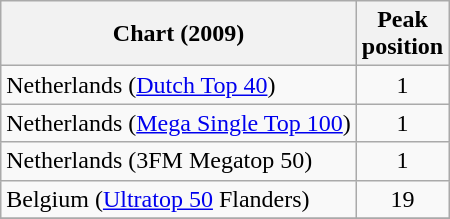<table class="wikitable sortable">
<tr>
<th>Chart (2009)</th>
<th>Peak<br>position</th>
</tr>
<tr>
<td>Netherlands (<a href='#'>Dutch Top 40</a>)</td>
<td align="center">1</td>
</tr>
<tr>
<td>Netherlands (<a href='#'>Mega Single Top 100</a>)</td>
<td align="center">1</td>
</tr>
<tr>
<td>Netherlands (3FM Megatop 50)</td>
<td align="center">1</td>
</tr>
<tr>
<td>Belgium (<a href='#'>Ultratop 50</a> Flanders)</td>
<td align="center">19</td>
</tr>
<tr>
</tr>
</table>
